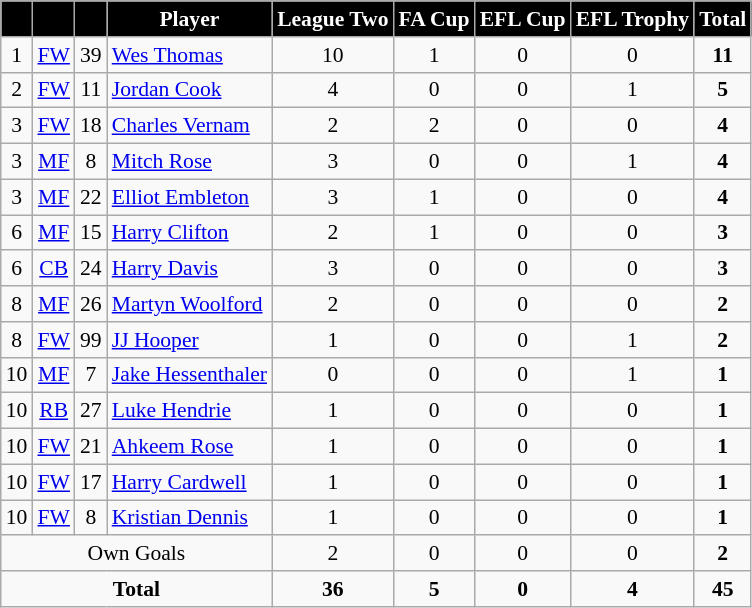<table class="wikitable sortable" style="font-size: 90%; text-align: center;">
<tr>
<th style="background:black; color:white; width=10;"></th>
<th style="background:black; color:white; width=10;"></th>
<th style="background:black; color:white; width=10;"></th>
<th style="background:black; color:white; width=150;">Player</th>
<th style="background:black; color:white; width=50;">League Two</th>
<th style="background:black; color:white; width=50;">FA Cup</th>
<th style="background:black; color:white; width=50;">EFL Cup</th>
<th style="background:black; color:white; width=50;">EFL Trophy</th>
<th style="background:black; color:white; width=50;">Total</th>
</tr>
<tr>
<td>1</td>
<td><a href='#'>FW</a></td>
<td>39</td>
<td align="left"> <a href='#'>Wes Thomas</a></td>
<td>10</td>
<td>1</td>
<td>0</td>
<td>0</td>
<td><strong>11</strong></td>
</tr>
<tr>
<td>2</td>
<td><a href='#'>FW</a></td>
<td>11</td>
<td align="left"> <a href='#'>Jordan Cook</a></td>
<td>4</td>
<td>0</td>
<td>0</td>
<td>1</td>
<td><strong>5</strong></td>
</tr>
<tr>
<td>3</td>
<td><a href='#'>FW</a></td>
<td>18</td>
<td align="left"> <a href='#'>Charles Vernam</a></td>
<td>2</td>
<td>2</td>
<td>0</td>
<td>0</td>
<td><strong>4</strong></td>
</tr>
<tr>
<td>3</td>
<td><a href='#'>MF</a></td>
<td>8</td>
<td align="left"> <a href='#'>Mitch Rose</a></td>
<td>3</td>
<td>0</td>
<td>0</td>
<td>1</td>
<td><strong>4</strong></td>
</tr>
<tr>
<td>3</td>
<td><a href='#'>MF</a></td>
<td>22</td>
<td align="left"> <a href='#'>Elliot Embleton</a></td>
<td>3</td>
<td>1</td>
<td>0</td>
<td>0</td>
<td><strong>4</strong></td>
</tr>
<tr>
<td>6</td>
<td><a href='#'>MF</a></td>
<td>15</td>
<td align="left"> <a href='#'>Harry Clifton</a></td>
<td>2</td>
<td>1</td>
<td>0</td>
<td>0</td>
<td><strong>3</strong></td>
</tr>
<tr>
<td>6</td>
<td><a href='#'>CB</a></td>
<td>24</td>
<td align="left"> <a href='#'>Harry Davis</a></td>
<td>3</td>
<td>0</td>
<td>0</td>
<td>0</td>
<td><strong>3</strong></td>
</tr>
<tr>
<td>8</td>
<td><a href='#'>MF</a></td>
<td>26</td>
<td align="left"> <a href='#'>Martyn Woolford</a></td>
<td>2</td>
<td>0</td>
<td>0</td>
<td>0</td>
<td><strong>2</strong></td>
</tr>
<tr>
<td>8</td>
<td><a href='#'>FW</a></td>
<td>99</td>
<td align="left"> <a href='#'>JJ Hooper</a></td>
<td>1</td>
<td>0</td>
<td>0</td>
<td>1</td>
<td><strong>2</strong></td>
</tr>
<tr>
<td>10</td>
<td><a href='#'>MF</a></td>
<td>7</td>
<td align="left"> <a href='#'>Jake Hessenthaler</a></td>
<td>0</td>
<td>0</td>
<td>0</td>
<td>1</td>
<td><strong>1</strong></td>
</tr>
<tr>
<td>10</td>
<td><a href='#'>RB</a></td>
<td>27</td>
<td align="left"> <a href='#'>Luke Hendrie</a></td>
<td>1</td>
<td>0</td>
<td>0</td>
<td>0</td>
<td><strong>1</strong></td>
</tr>
<tr>
<td>10</td>
<td><a href='#'>FW</a></td>
<td>21</td>
<td align="left"> <a href='#'>Ahkeem Rose</a></td>
<td>1</td>
<td>0</td>
<td>0</td>
<td>0</td>
<td><strong>1</strong></td>
</tr>
<tr>
<td>10</td>
<td><a href='#'>FW</a></td>
<td>17</td>
<td align="left"> <a href='#'>Harry Cardwell</a></td>
<td>1</td>
<td>0</td>
<td>0</td>
<td>0</td>
<td><strong>1</strong></td>
</tr>
<tr>
<td>10</td>
<td><a href='#'>FW</a></td>
<td>8</td>
<td align="left"> <a href='#'>Kristian Dennis</a></td>
<td>1</td>
<td>0</td>
<td>0</td>
<td>0</td>
<td><strong>1</strong></td>
</tr>
<tr class="sortbottom">
<td colspan="4">Own Goals</td>
<td>2</td>
<td>0</td>
<td>0</td>
<td>0</td>
<td><strong>2</strong></td>
</tr>
<tr class="sortbottom">
<td colspan="4"><strong>Total</strong></td>
<td><strong>36</strong></td>
<td><strong>5</strong></td>
<td><strong>0</strong></td>
<td><strong>4</strong></td>
<td><strong>45</strong></td>
</tr>
</table>
